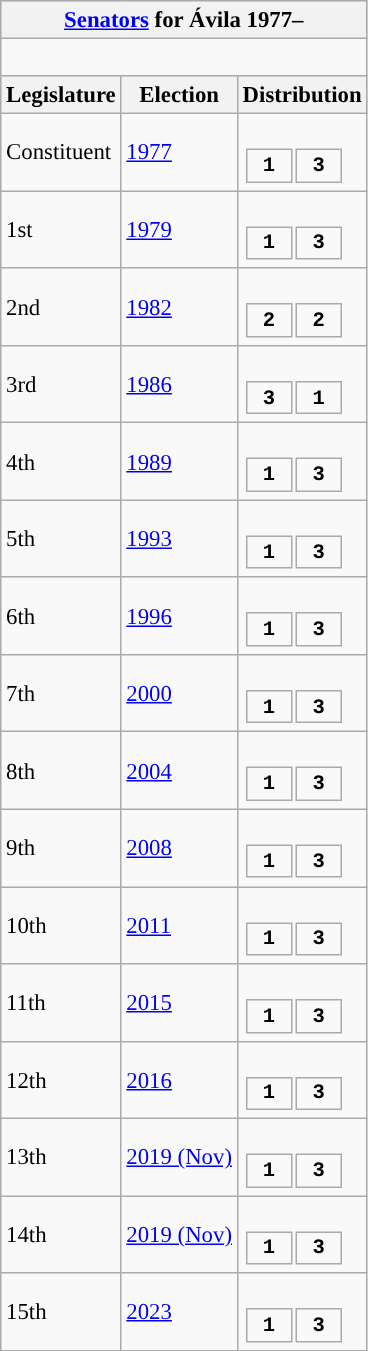<table class="wikitable" style="font-size:95%;">
<tr bgcolor="#CCCCCC">
<th colspan="3"><a href='#'>Senators</a> for Ávila 1977–</th>
</tr>
<tr>
<td colspan="3"><br>








</td>
</tr>
<tr bgcolor="#CCCCCC">
<th>Legislature</th>
<th>Election</th>
<th>Distribution</th>
</tr>
<tr>
<td>Constituent</td>
<td><a href='#'>1977</a></td>
<td><br><table style="width:5em; font-size:90%; text-align:center; font-family:Courier New;">
<tr style="font-weight:bold">
<td style="background:">1</td>
<td style="background:">3</td>
</tr>
</table>
</td>
</tr>
<tr>
<td>1st</td>
<td><a href='#'>1979</a></td>
<td><br><table style="width:5em; font-size:90%; text-align:center; font-family:Courier New;">
<tr style="font-weight:bold">
<td style="background:">1</td>
<td style="background:">3</td>
</tr>
</table>
</td>
</tr>
<tr>
<td>2nd</td>
<td><a href='#'>1982</a></td>
<td><br><table style="width:5em; font-size:90%; text-align:center; font-family:Courier New;">
<tr style="font-weight:bold">
<td style="background:">2</td>
<td style="background:">2</td>
</tr>
</table>
</td>
</tr>
<tr>
<td>3rd</td>
<td><a href='#'>1986</a></td>
<td><br><table style="width:5em; font-size:90%; text-align:center; font-family:Courier New;">
<tr style="font-weight:bold">
<td style="background:">3</td>
<td style="background:">1</td>
</tr>
</table>
</td>
</tr>
<tr>
<td>4th</td>
<td><a href='#'>1989</a></td>
<td><br><table style="width:5em; font-size:90%; text-align:center; font-family:Courier New;">
<tr style="font-weight:bold">
<td style="background:">1</td>
<td style="background:">3</td>
</tr>
</table>
</td>
</tr>
<tr>
<td>5th</td>
<td><a href='#'>1993</a></td>
<td><br><table style="width:5em; font-size:90%; text-align:center; font-family:Courier New;">
<tr style="font-weight:bold">
<td style="background:">1</td>
<td style="background:">3</td>
</tr>
</table>
</td>
</tr>
<tr>
<td>6th</td>
<td><a href='#'>1996</a></td>
<td><br><table style="width:5em; font-size:90%; text-align:center; font-family:Courier New;">
<tr style="font-weight:bold">
<td style="background:">1</td>
<td style="background:">3</td>
</tr>
</table>
</td>
</tr>
<tr>
<td>7th</td>
<td><a href='#'>2000</a></td>
<td><br><table style="width:5em; font-size:90%; text-align:center; font-family:Courier New;">
<tr style="font-weight:bold">
<td style="background:">1</td>
<td style="background:">3</td>
</tr>
</table>
</td>
</tr>
<tr>
<td>8th</td>
<td><a href='#'>2004</a></td>
<td><br><table style="width:5em; font-size:90%; text-align:center; font-family:Courier New;">
<tr style="font-weight:bold">
<td style="background:">1</td>
<td style="background:">3</td>
</tr>
</table>
</td>
</tr>
<tr>
<td>9th</td>
<td><a href='#'>2008</a></td>
<td><br><table style="width:5em; font-size:90%; text-align:center; font-family:Courier New;">
<tr style="font-weight:bold">
<td style="background:">1</td>
<td style="background:">3</td>
</tr>
</table>
</td>
</tr>
<tr>
<td>10th</td>
<td><a href='#'>2011</a></td>
<td><br><table style="width:5em; font-size:90%; text-align:center; font-family:Courier New;">
<tr style="font-weight:bold">
<td style="background:">1</td>
<td style="background:">3</td>
</tr>
</table>
</td>
</tr>
<tr>
<td>11th</td>
<td><a href='#'>2015</a></td>
<td><br><table style="width:5em; font-size:90%; text-align:center; font-family:Courier New;">
<tr style="font-weight:bold">
<td style="background:">1</td>
<td style="background:">3</td>
</tr>
</table>
</td>
</tr>
<tr>
<td>12th</td>
<td><a href='#'>2016</a></td>
<td><br><table style="width:5em; font-size:90%; text-align:center; font-family:Courier New;">
<tr style="font-weight:bold">
<td style="background:">1</td>
<td style="background:">3</td>
</tr>
</table>
</td>
</tr>
<tr>
<td>13th</td>
<td><a href='#'>2019 (Nov)</a></td>
<td><br><table style="width:5em; font-size:90%; text-align:center; font-family:Courier New;">
<tr style="font-weight:bold">
<td style="background:">1</td>
<td style="background:">3</td>
</tr>
</table>
</td>
</tr>
<tr>
<td>14th</td>
<td><a href='#'>2019 (Nov)</a></td>
<td><br><table style="width:5em; font-size:90%; text-align:center; font-family:Courier New;">
<tr style="font-weight:bold">
<td style="background:">1</td>
<td style="background:">3</td>
</tr>
</table>
</td>
</tr>
<tr>
<td>15th</td>
<td><a href='#'>2023</a></td>
<td><br><table style="width:5em; font-size:90%; text-align:center; font-family:Courier New;">
<tr style="font-weight:bold">
<td style="background:">1</td>
<td style="background:">3</td>
</tr>
</table>
</td>
</tr>
</table>
